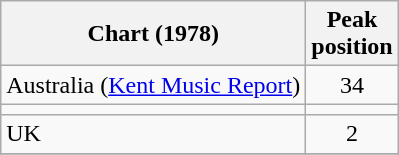<table class="wikitable">
<tr>
<th>Chart (1978)</th>
<th>Peak<br>position</th>
</tr>
<tr>
<td>Australia (<a href='#'>Kent Music Report</a>)</td>
<td align="center">34</td>
</tr>
<tr>
<td></td>
</tr>
<tr>
<td>UK</td>
<td align="center">2</td>
</tr>
<tr>
</tr>
</table>
